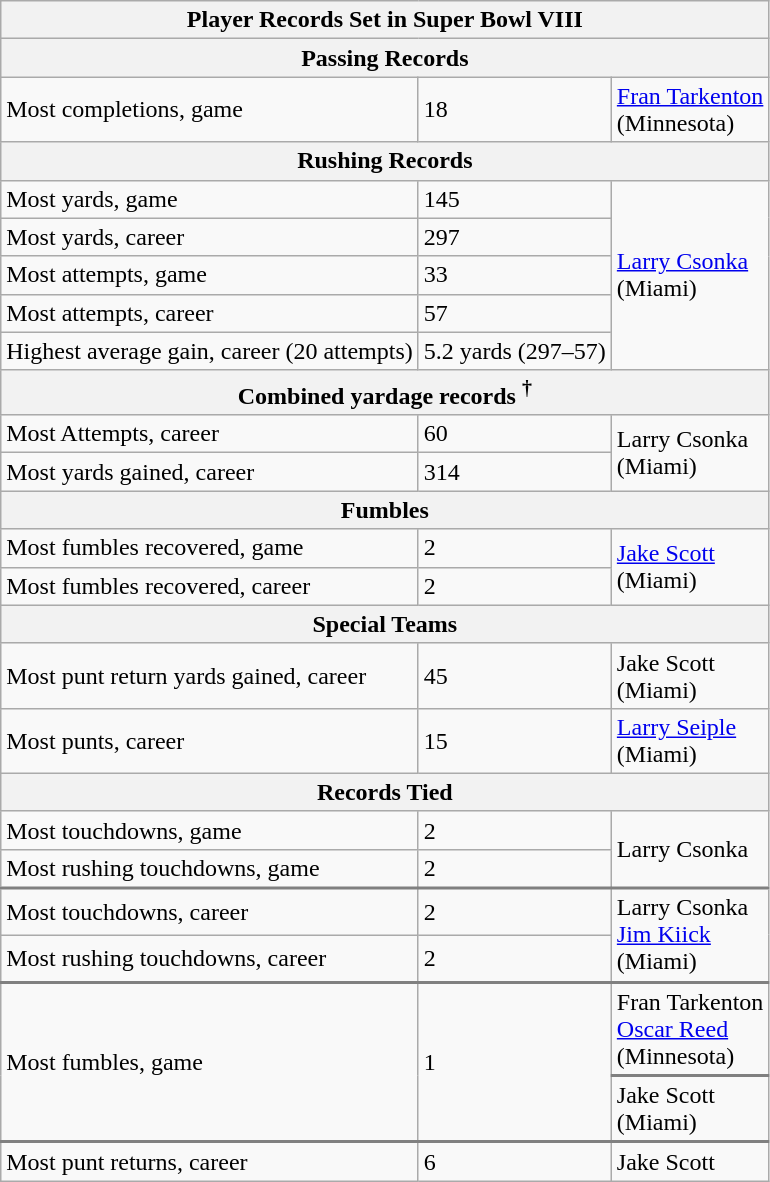<table class="wikitable">
<tr>
<th colspan=3>Player Records Set in Super Bowl VIII</th>
</tr>
<tr>
<th colspan=3>Passing Records</th>
</tr>
<tr>
<td>Most completions, game</td>
<td>18</td>
<td><a href='#'>Fran Tarkenton</a><br>(Minnesota)</td>
</tr>
<tr>
<th colspan=3>Rushing Records</th>
</tr>
<tr>
<td>Most yards, game</td>
<td>145</td>
<td rowspan=5><a href='#'>Larry Csonka</a><br>(Miami)</td>
</tr>
<tr>
<td>Most yards, career</td>
<td>297</td>
</tr>
<tr>
<td>Most attempts, game</td>
<td>33</td>
</tr>
<tr>
<td>Most attempts, career</td>
<td>57</td>
</tr>
<tr>
<td>Highest average gain, career (20 attempts)</td>
<td>5.2 yards (297–57)</td>
</tr>
<tr>
<th colspan=3>Combined yardage records <sup>†</sup></th>
</tr>
<tr>
<td>Most Attempts, career</td>
<td>60</td>
<td rowspan=2>Larry Csonka<br>(Miami)</td>
</tr>
<tr>
<td>Most yards gained, career</td>
<td>314</td>
</tr>
<tr>
<th colspan=3>Fumbles</th>
</tr>
<tr>
<td>Most fumbles recovered, game</td>
<td>2</td>
<td rowspan=2><a href='#'>Jake Scott</a><br>(Miami)</td>
</tr>
<tr>
<td>Most fumbles recovered, career</td>
<td>2</td>
</tr>
<tr>
<th colspan=3>Special Teams</th>
</tr>
<tr>
<td>Most punt return yards gained, career</td>
<td>45</td>
<td>Jake Scott<br>(Miami)</td>
</tr>
<tr>
<td>Most punts, career</td>
<td>15</td>
<td><a href='#'>Larry Seiple</a><br>(Miami)</td>
</tr>
<tr>
<th colspan=3>Records Tied</th>
</tr>
<tr>
<td>Most touchdowns, game</td>
<td>2</td>
<td rowspan=2>Larry Csonka</td>
</tr>
<tr style="border-bottom: 2px solid gray">
<td>Most rushing touchdowns, game</td>
<td>2</td>
</tr>
<tr>
<td>Most touchdowns, career</td>
<td>2</td>
<td rowspan=2>Larry Csonka<br><a href='#'>Jim Kiick</a><br>(Miami)</td>
</tr>
<tr style="border-bottom: 2px solid gray">
<td>Most rushing touchdowns, career</td>
<td>2</td>
</tr>
<tr style="border-bottom: 2px solid gray">
<td rowspan=2>Most fumbles, game</td>
<td rowspan=2>1</td>
<td>Fran Tarkenton<br> <a href='#'>Oscar Reed</a><br>(Minnesota)</td>
</tr>
<tr style="border-bottom: 2px solid gray">
<td>Jake Scott<br>(Miami)</td>
</tr>
<tr>
<td>Most punt returns, career</td>
<td>6</td>
<td>Jake Scott</td>
</tr>
</table>
